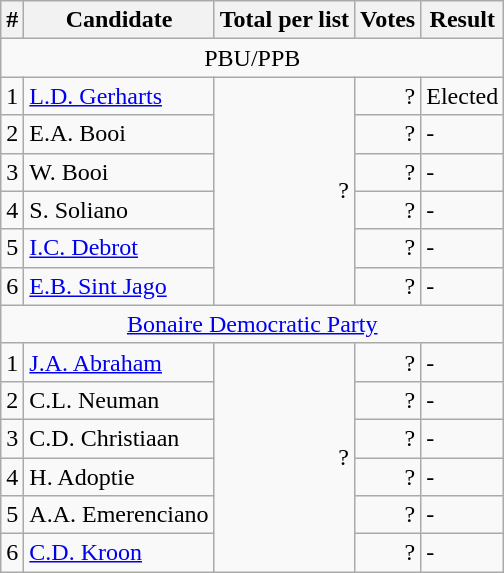<table class="wikitable">
<tr>
<th>#</th>
<th>Candidate</th>
<th>Total per list</th>
<th>Votes</th>
<th>Result</th>
</tr>
<tr>
<td Colspan = "5" style="text-align:center;">PBU/PPB</td>
</tr>
<tr>
<td>1</td>
<td><a href='#'>L.D. Gerharts</a></td>
<td Rowspan="6" style="text-align:right">?</td>
<td style="text-align:right">?</td>
<td>Elected</td>
</tr>
<tr>
<td>2</td>
<td>E.A. Booi</td>
<td style="text-align:right">?</td>
<td>-</td>
</tr>
<tr>
<td>3</td>
<td>W. Booi</td>
<td style="text-align:right">?</td>
<td>-</td>
</tr>
<tr>
<td>4</td>
<td>S. Soliano</td>
<td style="text-align:right">?</td>
<td>-</td>
</tr>
<tr>
<td>5</td>
<td><a href='#'>I.C. Debrot</a></td>
<td style="text-align:right">?</td>
<td>-</td>
</tr>
<tr>
<td>6</td>
<td><a href='#'>E.B. Sint Jago</a></td>
<td style="text-align:right">?</td>
<td>-</td>
</tr>
<tr>
<td Colspan = "5" style="text-align:center;"><a href='#'>Bonaire Democratic Party</a></td>
</tr>
<tr>
<td>1</td>
<td><a href='#'>J.A. Abraham</a></td>
<td Rowspan="6" style="text-align:right">?</td>
<td style="text-align:right">?</td>
<td>-</td>
</tr>
<tr>
<td>2</td>
<td>C.L. Neuman</td>
<td style="text-align:right">?</td>
<td>-</td>
</tr>
<tr>
<td>3</td>
<td>C.D. Christiaan</td>
<td style="text-align:right">?</td>
<td>-</td>
</tr>
<tr>
<td>4</td>
<td>H. Adoptie</td>
<td style="text-align:right">?</td>
<td>-</td>
</tr>
<tr>
<td>5</td>
<td>A.A. Emerenciano</td>
<td style="text-align:right">?</td>
<td>-</td>
</tr>
<tr>
<td>6</td>
<td><a href='#'>C.D. Kroon</a></td>
<td style="text-align:right">?</td>
<td>-</td>
</tr>
</table>
